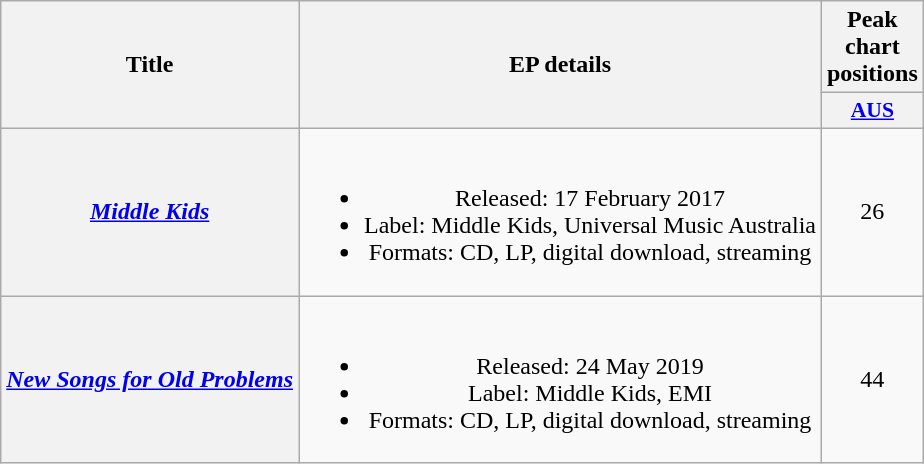<table class="wikitable plainrowheaders" style="text-align:center;">
<tr>
<th scope="col" rowspan="2">Title</th>
<th scope="col" rowspan="2">EP details</th>
<th scope="col" colspan="1">Peak chart positions</th>
</tr>
<tr>
<th scope="col" style="width:3em;font-size:90%;"><a href='#'>AUS</a><br></th>
</tr>
<tr>
<th scope="row"><em><a href='#'>Middle Kids</a></em></th>
<td><br><ul><li>Released: 17 February 2017</li><li>Label: Middle Kids, Universal Music Australia</li><li>Formats: CD, LP, digital download, streaming</li></ul></td>
<td>26</td>
</tr>
<tr>
<th scope="row"><em><a href='#'>New Songs for Old Problems</a></em></th>
<td><br><ul><li>Released: 24 May 2019</li><li>Label: Middle Kids, EMI</li><li>Formats: CD, LP, digital download, streaming</li></ul></td>
<td>44</td>
</tr>
</table>
